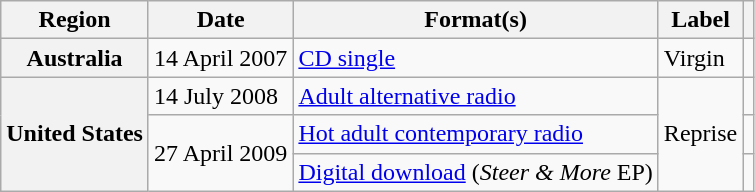<table class="wikitable plainrowheaders">
<tr>
<th scope="col">Region</th>
<th scope="col">Date</th>
<th scope="col">Format(s)</th>
<th scope="col">Label</th>
<th scope="col"></th>
</tr>
<tr>
<th scope="row">Australia</th>
<td>14 April 2007</td>
<td><a href='#'>CD single</a></td>
<td>Virgin</td>
<td></td>
</tr>
<tr>
<th scope="row" rowspan="3">United States</th>
<td>14 July 2008</td>
<td><a href='#'>Adult alternative radio</a></td>
<td rowspan="3">Reprise</td>
<td></td>
</tr>
<tr>
<td rowspan="2">27 April 2009</td>
<td><a href='#'>Hot adult contemporary radio</a></td>
<td></td>
</tr>
<tr>
<td><a href='#'>Digital download</a> (<em>Steer & More</em> EP)</td>
<td></td>
</tr>
</table>
